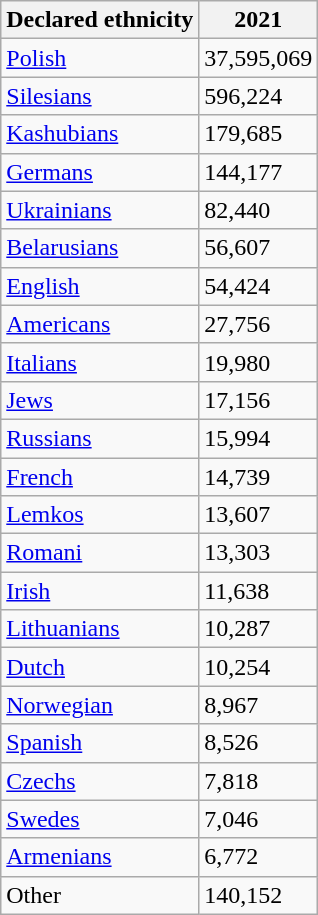<table class="wikitable">
<tr>
<th>Declared ethnicity</th>
<th>2021</th>
</tr>
<tr>
<td><a href='#'>Polish</a></td>
<td>37,595,069</td>
</tr>
<tr>
<td><a href='#'>Silesians</a></td>
<td>596,224</td>
</tr>
<tr>
<td><a href='#'>Kashubians</a></td>
<td>179,685</td>
</tr>
<tr>
<td><a href='#'>Germans</a></td>
<td>144,177</td>
</tr>
<tr>
<td><a href='#'>Ukrainians</a></td>
<td>82,440</td>
</tr>
<tr>
<td><a href='#'>Belarusians</a></td>
<td>56,607</td>
</tr>
<tr>
<td><a href='#'>English</a></td>
<td>54,424</td>
</tr>
<tr>
<td><a href='#'>Americans</a></td>
<td>27,756</td>
</tr>
<tr>
<td><a href='#'>Italians</a></td>
<td>19,980</td>
</tr>
<tr>
<td><a href='#'>Jews</a></td>
<td>17,156</td>
</tr>
<tr>
<td><a href='#'>Russians</a></td>
<td>15,994</td>
</tr>
<tr>
<td><a href='#'>French</a></td>
<td>14,739</td>
</tr>
<tr>
<td><a href='#'>Lemkos</a></td>
<td>13,607</td>
</tr>
<tr>
<td><a href='#'>Romani</a></td>
<td>13,303</td>
</tr>
<tr>
<td><a href='#'>Irish</a></td>
<td>11,638</td>
</tr>
<tr>
<td><a href='#'>Lithuanians</a></td>
<td>10,287</td>
</tr>
<tr>
<td><a href='#'>Dutch</a></td>
<td>10,254</td>
</tr>
<tr>
<td><a href='#'>Norwegian</a></td>
<td>8,967</td>
</tr>
<tr>
<td><a href='#'>Spanish</a></td>
<td>8,526</td>
</tr>
<tr>
<td><a href='#'>Czechs</a></td>
<td>7,818</td>
</tr>
<tr>
<td><a href='#'>Swedes</a></td>
<td>7,046</td>
</tr>
<tr>
<td><a href='#'>Armenians</a></td>
<td>6,772</td>
</tr>
<tr>
<td>Other</td>
<td>140,152</td>
</tr>
</table>
